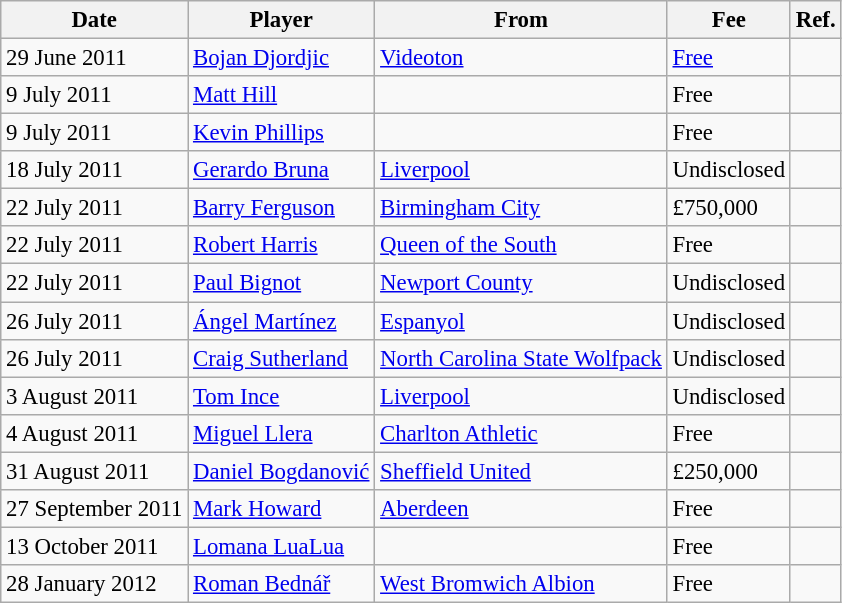<table class="wikitable" style="text-align:center; font-size:95%; text-align:left">
<tr>
<th>Date</th>
<th>Player</th>
<th>From</th>
<th>Fee</th>
<th>Ref.</th>
</tr>
<tr>
<td>29 June 2011</td>
<td><a href='#'>Bojan Djordjic</a></td>
<td><a href='#'>Videoton</a></td>
<td><a href='#'>Free</a></td>
<td></td>
</tr>
<tr>
<td>9 July 2011</td>
<td><a href='#'>Matt Hill</a></td>
<td></td>
<td>Free</td>
<td></td>
</tr>
<tr>
<td>9 July 2011</td>
<td><a href='#'>Kevin Phillips</a></td>
<td></td>
<td>Free</td>
<td></td>
</tr>
<tr>
<td>18 July 2011</td>
<td><a href='#'>Gerardo Bruna</a></td>
<td><a href='#'>Liverpool</a></td>
<td>Undisclosed</td>
<td></td>
</tr>
<tr>
<td>22 July 2011</td>
<td><a href='#'>Barry Ferguson</a></td>
<td><a href='#'>Birmingham City</a></td>
<td>£750,000</td>
<td></td>
</tr>
<tr>
<td>22 July 2011</td>
<td><a href='#'>Robert Harris</a></td>
<td><a href='#'>Queen of the South</a></td>
<td>Free</td>
<td></td>
</tr>
<tr>
<td>22 July 2011</td>
<td><a href='#'>Paul Bignot</a></td>
<td><a href='#'>Newport County</a></td>
<td>Undisclosed</td>
<td></td>
</tr>
<tr>
<td>26 July 2011</td>
<td><a href='#'>Ángel Martínez</a></td>
<td><a href='#'>Espanyol</a></td>
<td>Undisclosed</td>
<td></td>
</tr>
<tr>
<td>26 July 2011</td>
<td><a href='#'>Craig Sutherland</a></td>
<td><a href='#'>North Carolina State Wolfpack</a></td>
<td>Undisclosed</td>
<td></td>
</tr>
<tr>
<td>3 August 2011</td>
<td><a href='#'>Tom Ince</a></td>
<td><a href='#'>Liverpool</a></td>
<td>Undisclosed</td>
<td></td>
</tr>
<tr>
<td>4 August 2011</td>
<td><a href='#'>Miguel Llera</a></td>
<td><a href='#'>Charlton Athletic</a></td>
<td>Free</td>
<td></td>
</tr>
<tr>
<td>31 August 2011</td>
<td><a href='#'>Daniel Bogdanović</a></td>
<td><a href='#'>Sheffield United</a></td>
<td>£250,000</td>
<td></td>
</tr>
<tr>
<td>27 September 2011</td>
<td><a href='#'>Mark Howard</a></td>
<td><a href='#'>Aberdeen</a></td>
<td>Free</td>
<td></td>
</tr>
<tr>
<td>13 October 2011</td>
<td><a href='#'>Lomana LuaLua</a></td>
<td></td>
<td>Free</td>
<td></td>
</tr>
<tr>
<td>28 January 2012</td>
<td><a href='#'>Roman Bednář</a></td>
<td><a href='#'>West Bromwich Albion</a></td>
<td>Free</td>
<td></td>
</tr>
</table>
